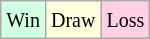<table class="wikitable">
<tr>
<td style="background: #d0ffe3;"><small>Win</small></td>
<td style="background: #ffffdd;"><small>Draw</small></td>
<td style="background: #ffd0e3;"><small>Loss</small></td>
</tr>
</table>
